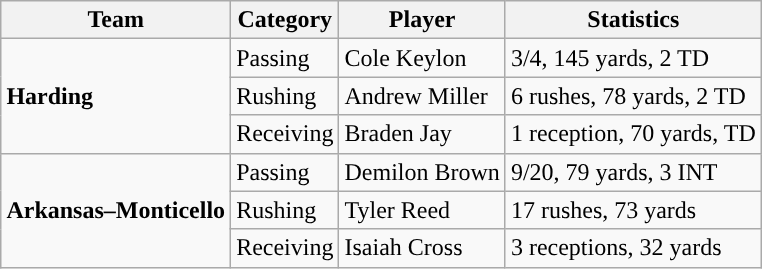<table class="wikitable" style="float: right;">
<tr>
<th>Team</th>
<th>Category</th>
<th>Player</th>
<th>Statistics</th>
</tr>
<tr>
<td rowspan=3><strong>Harding</strong></td>
<td>Passing</td>
<td>Cole Keylon</td>
<td>3/4, 145 yards, 2 TD</td>
</tr>
<tr>
<td>Rushing</td>
<td>Andrew Miller</td>
<td>6 rushes, 78 yards, 2 TD</td>
</tr>
<tr>
<td>Receiving</td>
<td>Braden Jay</td>
<td>1 reception, 70 yards, TD</td>
</tr>
<tr>
<td rowspan=3><strong>Arkansas–Monticello</strong></td>
<td>Passing</td>
<td>Demilon Brown</td>
<td>9/20, 79 yards, 3 INT</td>
</tr>
<tr>
<td>Rushing</td>
<td>Tyler Reed</td>
<td>17 rushes, 73 yards</td>
</tr>
<tr>
<td>Receiving</td>
<td>Isaiah Cross</td>
<td>3 receptions, 32 yards</td>
</tr>
</table>
